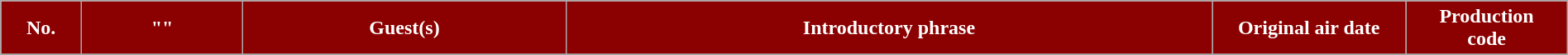<table class="wikitable plainrowheaders" style="width:100%; margin:auto;">
<tr>
<th style="background-color: #8B0000; color:#ffffff" width=5%><abbr>No.</abbr></th>
<th style="background-color: #8B0000; color:#ffffff" width=10%>"<a href='#'></a>"</th>
<th style="background-color: #8B0000; color:#ffffff" width=20%>Guest(s)</th>
<th style="background-color: #8B0000; color:#ffffff" width=40%>Introductory phrase</th>
<th style="background-color: #8B0000; color:#ffffff" width=12%>Original air date</th>
<th style="background-color: #8B0000; color:#ffffff" width=10%>Production <br> code</th>
</tr>
<tr>
</tr>
</table>
